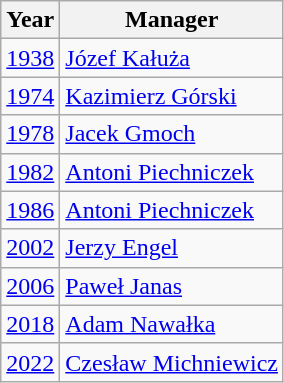<table class="wikitable">
<tr>
<th>Year</th>
<th>Manager</th>
</tr>
<tr>
<td align=center><a href='#'>1938</a></td>
<td> <a href='#'>Józef Kałuża</a></td>
</tr>
<tr>
<td align=center><a href='#'>1974</a></td>
<td> <a href='#'>Kazimierz Górski</a></td>
</tr>
<tr>
<td align=center><a href='#'>1978</a></td>
<td> <a href='#'>Jacek Gmoch</a></td>
</tr>
<tr>
<td align=center><a href='#'>1982</a></td>
<td> <a href='#'>Antoni Piechniczek</a></td>
</tr>
<tr>
<td align=center><a href='#'>1986</a></td>
<td> <a href='#'>Antoni Piechniczek</a></td>
</tr>
<tr>
<td align=center><a href='#'>2002</a></td>
<td> <a href='#'>Jerzy Engel</a></td>
</tr>
<tr>
<td align=center><a href='#'>2006</a></td>
<td> <a href='#'>Paweł Janas</a></td>
</tr>
<tr>
<td align=center><a href='#'>2018</a></td>
<td> <a href='#'>Adam Nawałka</a></td>
</tr>
<tr>
<td align=center><a href='#'>2022</a></td>
<td> <a href='#'>Czesław Michniewicz</a></td>
</tr>
</table>
